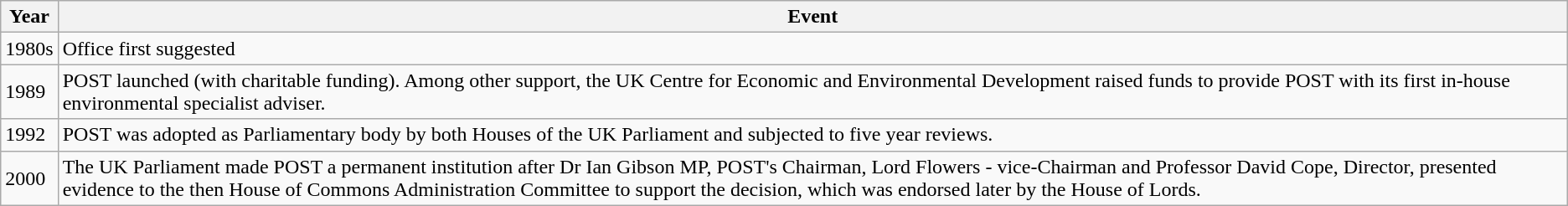<table class="wikitable">
<tr>
<th>Year</th>
<th>Event</th>
</tr>
<tr>
<td>1980s</td>
<td>Office first suggested</td>
</tr>
<tr>
<td>1989</td>
<td>POST launched (with charitable funding). Among other support, the UK Centre for Economic and Environmental Development raised funds to provide POST with its first in-house environmental specialist adviser.</td>
</tr>
<tr>
<td>1992</td>
<td>POST was adopted as Parliamentary body by both Houses of the UK Parliament and subjected to five year reviews.</td>
</tr>
<tr>
<td>2000</td>
<td>The UK Parliament made POST a permanent institution after Dr Ian Gibson MP, POST's Chairman, Lord Flowers - vice-Chairman and Professor David Cope, Director, presented evidence to the then House of Commons Administration Committee to support the decision, which was endorsed later by the House of Lords.</td>
</tr>
</table>
